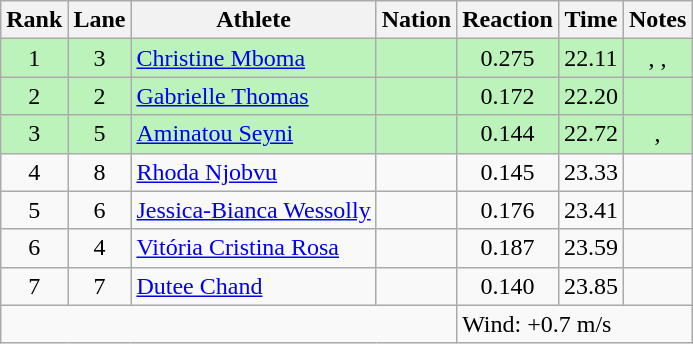<table class="wikitable sortable" style="text-align:center">
<tr>
<th>Rank</th>
<th>Lane</th>
<th>Athlete</th>
<th>Nation</th>
<th>Reaction</th>
<th>Time</th>
<th>Notes</th>
</tr>
<tr bgcolor="#bbf3bb">
<td>1</td>
<td>3</td>
<td align="left"><a href='#'>Christine Mboma</a></td>
<td align="left"></td>
<td>0.275</td>
<td>22.11</td>
<td>, , </td>
</tr>
<tr bgcolor="#bbf3bb">
<td>2</td>
<td>2</td>
<td align="left"><a href='#'>Gabrielle Thomas</a></td>
<td align="left"></td>
<td>0.172</td>
<td>22.20</td>
<td></td>
</tr>
<tr bgcolor="#bbf3bb">
<td>3</td>
<td>5</td>
<td align="left"><a href='#'>Aminatou Seyni</a></td>
<td align="left"></td>
<td>0.144</td>
<td>22.72</td>
<td>, </td>
</tr>
<tr>
<td>4</td>
<td>8</td>
<td align="left"><a href='#'>Rhoda Njobvu</a></td>
<td align="left"></td>
<td>0.145</td>
<td>23.33</td>
<td></td>
</tr>
<tr>
<td>5</td>
<td>6</td>
<td align="left"><a href='#'>Jessica-Bianca Wessolly</a></td>
<td align="left"></td>
<td>0.176</td>
<td>23.41</td>
<td></td>
</tr>
<tr>
<td>6</td>
<td>4</td>
<td align="left"><a href='#'>Vitória Cristina Rosa</a></td>
<td align="left"></td>
<td>0.187</td>
<td>23.59</td>
<td></td>
</tr>
<tr>
<td>7</td>
<td>7</td>
<td align="left"><a href='#'>Dutee Chand</a></td>
<td align="left"></td>
<td>0.140</td>
<td>23.85</td>
<td></td>
</tr>
<tr class="sortbottom">
<td colspan="4"></td>
<td colspan="3" style="text-align:left;">Wind: +0.7 m/s</td>
</tr>
</table>
